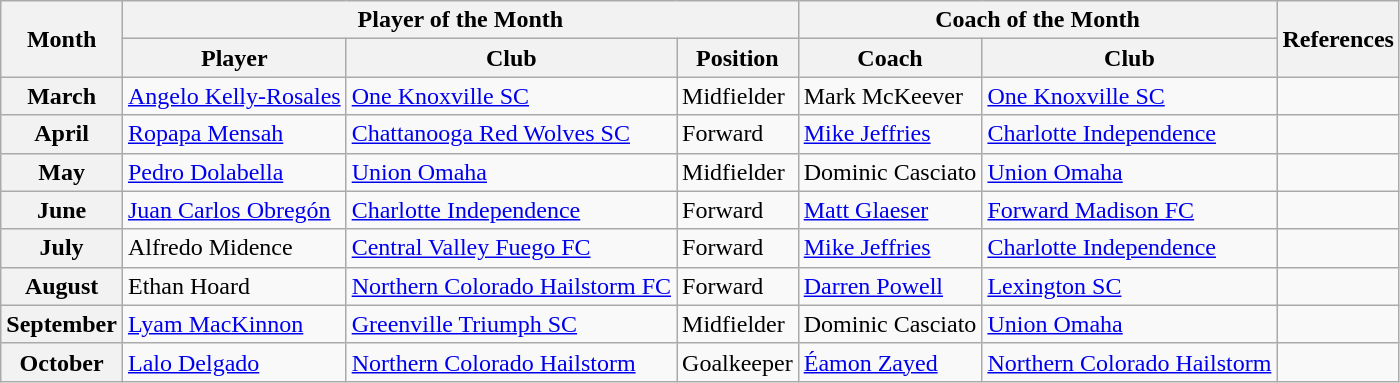<table class="wikitable">
<tr>
<th rowspan="2">Month</th>
<th colspan="3">Player of the Month</th>
<th colspan="2">Coach of the Month</th>
<th rowspan="2">References</th>
</tr>
<tr>
<th>Player</th>
<th>Club</th>
<th>Position</th>
<th>Coach</th>
<th>Club</th>
</tr>
<tr>
<th>March</th>
<td> <a href='#'>Angelo Kelly-Rosales</a></td>
<td><a href='#'>One Knoxville SC</a></td>
<td>Midfielder</td>
<td> Mark McKeever</td>
<td><a href='#'>One Knoxville SC</a></td>
<td align=center></td>
</tr>
<tr>
<th>April</th>
<td> <a href='#'>Ropapa Mensah</a></td>
<td><a href='#'>Chattanooga Red Wolves SC</a></td>
<td>Forward</td>
<td> <a href='#'>Mike Jeffries</a></td>
<td><a href='#'>Charlotte Independence</a></td>
<td align=center></td>
</tr>
<tr>
<th>May</th>
<td> <a href='#'>Pedro Dolabella</a></td>
<td><a href='#'>Union Omaha</a></td>
<td>Midfielder</td>
<td> Dominic Casciato</td>
<td><a href='#'>Union Omaha</a></td>
<td align=center></td>
</tr>
<tr>
<th>June</th>
<td> <a href='#'>Juan Carlos Obregón</a></td>
<td><a href='#'>Charlotte Independence</a></td>
<td>Forward</td>
<td> <a href='#'>Matt Glaeser</a></td>
<td><a href='#'>Forward Madison FC</a></td>
<td align=center></td>
</tr>
<tr>
<th>July</th>
<td> Alfredo Midence</td>
<td><a href='#'>Central Valley Fuego FC</a></td>
<td>Forward</td>
<td> <a href='#'>Mike Jeffries</a></td>
<td><a href='#'>Charlotte Independence</a></td>
<td align=center></td>
</tr>
<tr>
<th>August</th>
<td> Ethan Hoard</td>
<td><a href='#'>Northern Colorado Hailstorm FC</a></td>
<td>Forward</td>
<td> <a href='#'>Darren Powell</a></td>
<td><a href='#'>Lexington SC</a></td>
<td align=center></td>
</tr>
<tr>
<th>September</th>
<td> <a href='#'>Lyam MacKinnon</a></td>
<td><a href='#'>Greenville Triumph SC</a></td>
<td>Midfielder</td>
<td> Dominic Casciato</td>
<td><a href='#'>Union Omaha</a></td>
<td align=center></td>
</tr>
<tr>
<th>October</th>
<td> <a href='#'>Lalo Delgado</a></td>
<td><a href='#'>Northern Colorado Hailstorm</a></td>
<td>Goalkeeper</td>
<td> <a href='#'>Éamon Zayed</a></td>
<td><a href='#'>Northern Colorado Hailstorm</a></td>
<td align=center></td>
</tr>
</table>
